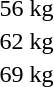<table>
<tr>
<td rowspan=2>56 kg</td>
<td rowspan=2></td>
<td rowspan=2></td>
<td></td>
</tr>
<tr>
<td></td>
</tr>
<tr>
<td rowspan=2>62 kg</td>
<td rowspan=2></td>
<td rowspan=2></td>
<td></td>
</tr>
<tr>
<td></td>
</tr>
<tr>
<td rowspan=2>69 kg</td>
<td rowspan=2></td>
<td rowspan=2></td>
<td></td>
</tr>
<tr>
<td></td>
</tr>
</table>
